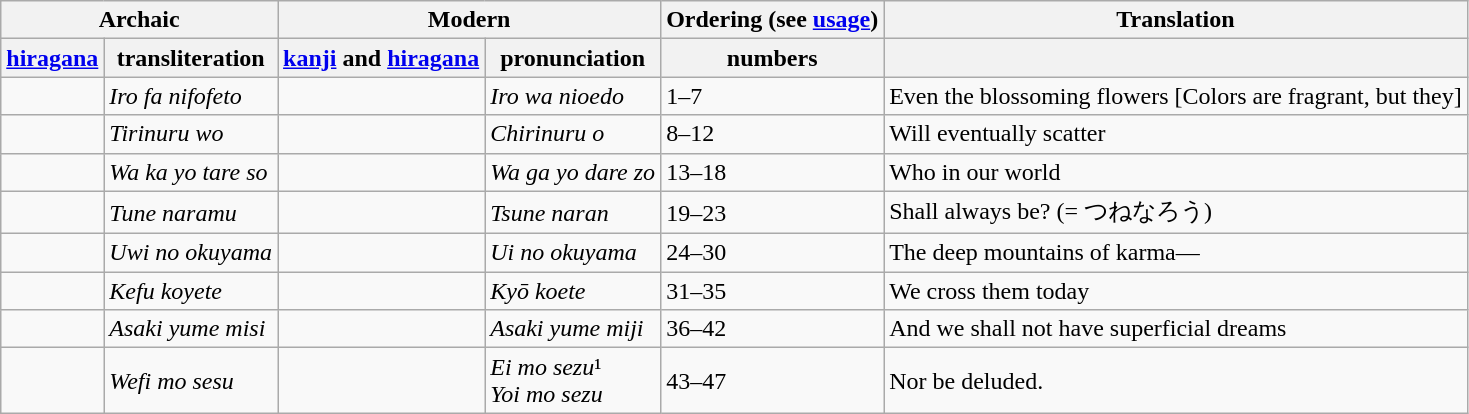<table class="wikitable" border="1">
<tr>
<th colspan=2>Archaic</th>
<th colspan=2>Modern</th>
<th colspan=1>Ordering (see <a href='#'>usage</a>)</th>
<th>Translation</th>
</tr>
<tr>
<th><a href='#'>hiragana</a></th>
<th>transliteration</th>
<th><a href='#'>kanji</a> and <a href='#'>hiragana</a></th>
<th>pronunciation</th>
<th>numbers</th>
<th></th>
</tr>
<tr>
<td></td>
<td><em>Iro fa nifofeto</em></td>
<td></td>
<td><em>Iro wa nioedo</em></td>
<td>1–7</td>
<td>Even the blossoming flowers [Colors are fragrant, but they]</td>
</tr>
<tr>
<td></td>
<td><em>Tirinuru wo</em></td>
<td></td>
<td><em>Chirinuru o</em></td>
<td>8–12</td>
<td>Will eventually scatter</td>
</tr>
<tr>
<td></td>
<td><em>Wa ka yo tare so</em></td>
<td></td>
<td><em>Wa ga yo dare zo</em></td>
<td>13–18</td>
<td>Who in our world</td>
</tr>
<tr>
<td></td>
<td><em>Tune naramu</em></td>
<td></td>
<td><em>Tsune naran</em></td>
<td>19–23</td>
<td>Shall always be? (= つねなろう)</td>
</tr>
<tr>
<td></td>
<td><em>Uwi no okuyama</em></td>
<td></td>
<td><em>Ui no okuyama</em></td>
<td>24–30</td>
<td>The deep mountains of karma—</td>
</tr>
<tr>
<td></td>
<td><em>Kefu koyete</em></td>
<td></td>
<td><em>Kyō koete</em></td>
<td>31–35</td>
<td>We cross them today</td>
</tr>
<tr>
<td></td>
<td><em>Asaki yume misi</em></td>
<td></td>
<td><em>Asaki yume miji</em></td>
<td>36–42</td>
<td>And we shall not have superficial dreams</td>
</tr>
<tr>
<td></td>
<td><em>Wefi mo sesu</em></td>
<td></td>
<td><em>Ei mo sezu</em>¹<br><em>Yoi mo sezu</em></td>
<td>43–47</td>
<td>Nor be deluded.</td>
</tr>
</table>
